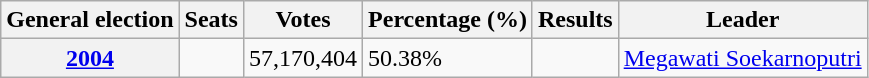<table class="wikitable">
<tr>
<th>General election</th>
<th>Seats</th>
<th>Votes</th>
<th>Percentage (%)</th>
<th>Results</th>
<th>Leader</th>
</tr>
<tr>
<th><a href='#'>2004</a></th>
<td></td>
<td>57,170,404</td>
<td>50.38%</td>
<td></td>
<td><a href='#'>Megawati Soekarnoputri</a></td>
</tr>
</table>
